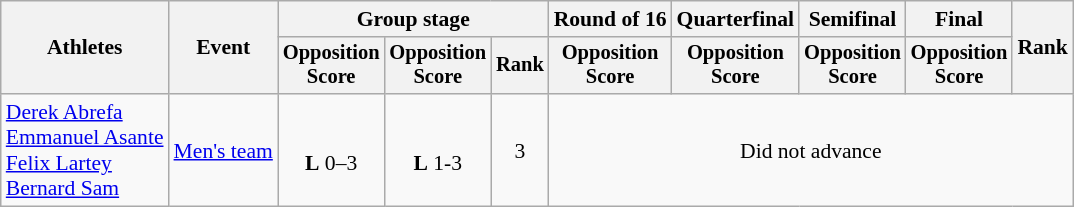<table class="wikitable" style="font-size:90%">
<tr>
<th rowspan=2>Athletes</th>
<th rowspan=2>Event</th>
<th colspan=3>Group stage</th>
<th>Round of 16</th>
<th>Quarterfinal</th>
<th>Semifinal</th>
<th>Final</th>
<th rowspan=2>Rank</th>
</tr>
<tr style="font-size:95%">
<th>Opposition<br>Score</th>
<th>Opposition<br>Score</th>
<th>Rank</th>
<th>Opposition<br>Score</th>
<th>Opposition<br>Score</th>
<th>Opposition<br>Score</th>
<th>Opposition<br>Score</th>
</tr>
<tr align=center>
<td align=left><a href='#'>Derek Abrefa</a><br><a href='#'>Emmanuel Asante</a><br><a href='#'>Felix Lartey</a><br><a href='#'>Bernard Sam</a></td>
<td align=left><a href='#'>Men's team</a></td>
<td><br><strong>L</strong> 0–3</td>
<td><br><strong>L</strong> 1-3</td>
<td>3</td>
<td colspan=5>Did not advance</td>
</tr>
</table>
